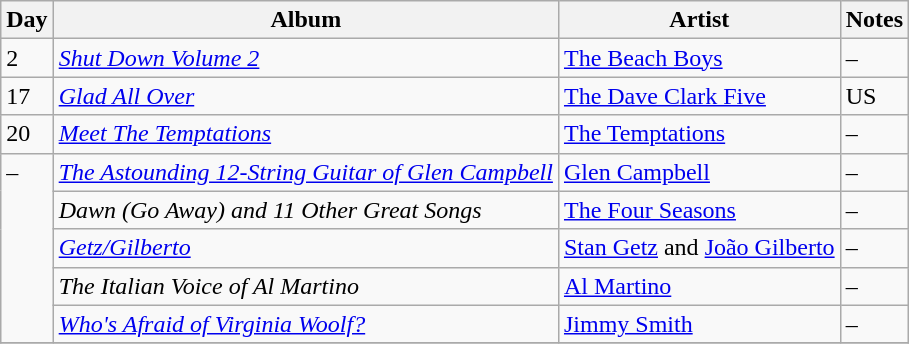<table class="wikitable">
<tr>
<th>Day</th>
<th>Album</th>
<th>Artist</th>
<th>Notes</th>
</tr>
<tr>
<td>2</td>
<td><em><a href='#'>Shut Down Volume 2</a></em></td>
<td><a href='#'>The Beach Boys</a></td>
<td>–</td>
</tr>
<tr>
<td>17</td>
<td><em><a href='#'>Glad All Over</a></em></td>
<td><a href='#'>The Dave Clark Five</a></td>
<td>US</td>
</tr>
<tr>
<td>20</td>
<td><em><a href='#'>Meet The Temptations</a></em></td>
<td><a href='#'>The Temptations</a></td>
<td>–</td>
</tr>
<tr>
<td rowspan="5" style="vertical-align:top;">–</td>
<td><em><a href='#'>The Astounding 12-String Guitar of Glen Campbell</a></em></td>
<td><a href='#'>Glen Campbell</a></td>
<td>–</td>
</tr>
<tr>
<td><em>Dawn (Go Away) and 11 Other Great Songs</em></td>
<td><a href='#'>The Four Seasons</a></td>
<td>–</td>
</tr>
<tr>
<td><em><a href='#'>Getz/Gilberto</a></em></td>
<td><a href='#'>Stan Getz</a> and <a href='#'>João Gilberto</a></td>
<td>–</td>
</tr>
<tr>
<td><em>The Italian Voice of Al Martino</em></td>
<td><a href='#'>Al Martino</a></td>
<td>–</td>
</tr>
<tr>
<td><em><a href='#'>Who's Afraid of Virginia Woolf?</a></em></td>
<td><a href='#'>Jimmy Smith</a></td>
<td>–</td>
</tr>
<tr>
</tr>
</table>
